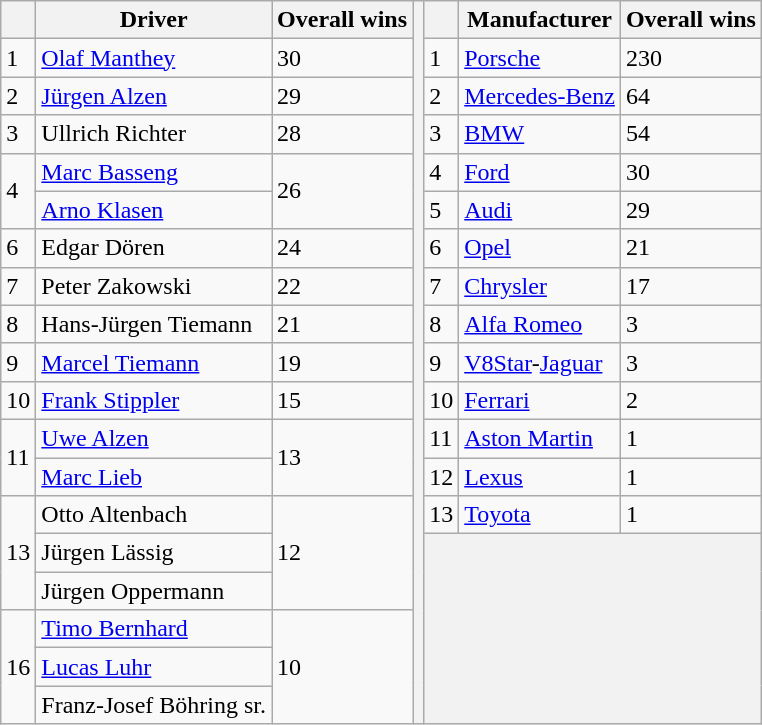<table class="wikitable">
<tr>
<th></th>
<th>Driver</th>
<th>Overall wins</th>
<th rowspan="19"></th>
<th></th>
<th>Manufacturer</th>
<th>Overall wins</th>
</tr>
<tr>
<td>1</td>
<td><a href='#'>Olaf Manthey</a></td>
<td>30</td>
<td>1</td>
<td><a href='#'>Porsche</a></td>
<td>230</td>
</tr>
<tr>
<td>2</td>
<td><a href='#'>Jürgen Alzen</a></td>
<td>29</td>
<td>2</td>
<td><a href='#'>Mercedes-Benz</a></td>
<td>64</td>
</tr>
<tr>
<td>3</td>
<td>Ullrich Richter</td>
<td>28</td>
<td>3</td>
<td><a href='#'>BMW</a></td>
<td>54</td>
</tr>
<tr>
<td rowspan="2">4</td>
<td><a href='#'>Marc Basseng</a></td>
<td rowspan="2">26</td>
<td>4</td>
<td><a href='#'>Ford</a></td>
<td>30</td>
</tr>
<tr>
<td><a href='#'>Arno Klasen</a></td>
<td>5</td>
<td><a href='#'>Audi</a></td>
<td>29</td>
</tr>
<tr>
<td>6</td>
<td>Edgar Dören</td>
<td>24</td>
<td>6</td>
<td><a href='#'>Opel</a></td>
<td>21</td>
</tr>
<tr>
<td>7</td>
<td>Peter Zakowski</td>
<td>22</td>
<td>7</td>
<td><a href='#'>Chrysler</a></td>
<td>17</td>
</tr>
<tr>
<td>8</td>
<td>Hans-Jürgen Tiemann</td>
<td>21</td>
<td>8</td>
<td><a href='#'>Alfa Romeo</a></td>
<td>3</td>
</tr>
<tr>
<td>9</td>
<td><a href='#'>Marcel Tiemann</a></td>
<td>19</td>
<td>9</td>
<td><a href='#'>V8Star</a>-<a href='#'>Jaguar</a></td>
<td>3</td>
</tr>
<tr>
<td>10</td>
<td><a href='#'>Frank Stippler</a></td>
<td>15</td>
<td>10</td>
<td><a href='#'>Ferrari</a></td>
<td>2</td>
</tr>
<tr>
<td rowspan="2">11</td>
<td><a href='#'>Uwe Alzen</a></td>
<td rowspan="2">13</td>
<td>11</td>
<td><a href='#'>Aston Martin</a></td>
<td>1</td>
</tr>
<tr>
<td><a href='#'>Marc Lieb</a></td>
<td>12</td>
<td><a href='#'>Lexus</a></td>
<td>1</td>
</tr>
<tr>
<td rowspan="3">13</td>
<td>Otto Altenbach</td>
<td rowspan="3">12</td>
<td>13</td>
<td><a href='#'>Toyota</a></td>
<td>1</td>
</tr>
<tr>
<td>Jürgen Lässig</td>
<th colspan="4" rowspan="5"></th>
</tr>
<tr>
<td>Jürgen Oppermann</td>
</tr>
<tr>
<td rowspan="3">16</td>
<td><a href='#'>Timo Bernhard</a></td>
<td rowspan="3">10</td>
</tr>
<tr>
<td><a href='#'>Lucas Luhr</a></td>
</tr>
<tr>
<td>Franz-Josef Böhring sr.</td>
</tr>
</table>
